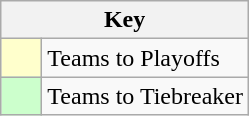<table class="wikitable" style="text-align: center;">
<tr>
<th colspan=2>Key</th>
</tr>
<tr>
<td style="background:#ffffcc; width:20px;"></td>
<td align=left>Teams to Playoffs</td>
</tr>
<tr>
<td style="background:#ccffcc; width:20px;"></td>
<td align=left>Teams to Tiebreaker</td>
</tr>
</table>
